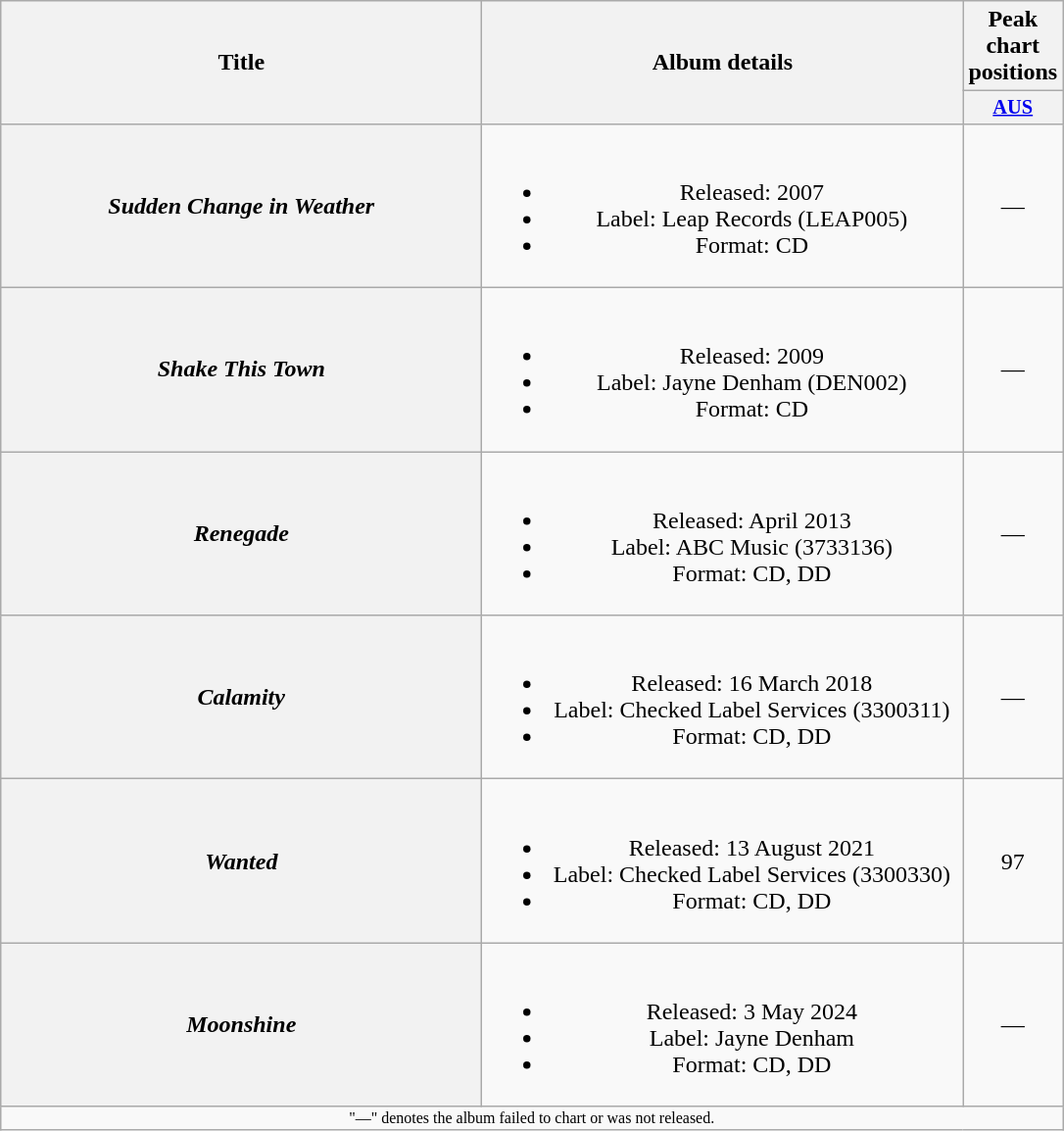<table class="wikitable plainrowheaders" style="text-align:center;" border="1">
<tr>
<th scope="col" rowspan="2" style="width:20em;">Title</th>
<th scope="col" rowspan="2" style="width:20em;">Album details</th>
<th scope="col" colspan="1">Peak chart<br>positions</th>
</tr>
<tr>
<th style="width:3em;font-size:85%"><a href='#'>AUS</a><br></th>
</tr>
<tr>
<th scope="row"><em>Sudden Change in Weather</em></th>
<td><br><ul><li>Released: 2007</li><li>Label: Leap Records (LEAP005)</li><li>Format: CD</li></ul></td>
<td>—</td>
</tr>
<tr>
<th scope="row"><em>Shake This Town</em></th>
<td><br><ul><li>Released: 2009</li><li>Label: Jayne Denham (DEN002)</li><li>Format: CD</li></ul></td>
<td>—</td>
</tr>
<tr>
<th scope="row"><em>Renegade</em></th>
<td><br><ul><li>Released: April 2013</li><li>Label: ABC Music (3733136)</li><li>Format: CD, DD</li></ul></td>
<td>—</td>
</tr>
<tr>
<th scope="row"><em>Calamity</em></th>
<td><br><ul><li>Released: 16 March 2018</li><li>Label: Checked Label Services (3300311)</li><li>Format: CD, DD</li></ul></td>
<td>—</td>
</tr>
<tr>
<th scope="row"><em>Wanted</em></th>
<td><br><ul><li>Released: 13 August 2021</li><li>Label: Checked Label Services (3300330)</li><li>Format: CD, DD</li></ul></td>
<td>97</td>
</tr>
<tr>
<th scope="row"><em>Moonshine</em></th>
<td><br><ul><li>Released: 3 May 2024</li><li>Label: Jayne Denham</li><li>Format: CD, DD</li></ul></td>
<td>—</td>
</tr>
<tr>
<td colspan="20" style="font-size:8pt">"—" denotes the album failed to chart or was not released.</td>
</tr>
</table>
